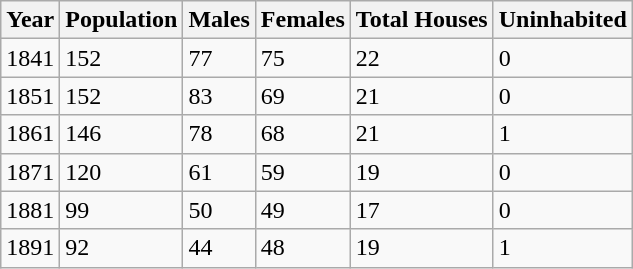<table class="wikitable">
<tr>
<th>Year</th>
<th>Population</th>
<th>Males</th>
<th>Females</th>
<th>Total Houses</th>
<th>Uninhabited</th>
</tr>
<tr>
<td>1841</td>
<td>152</td>
<td>77</td>
<td>75</td>
<td>22</td>
<td>0</td>
</tr>
<tr>
<td>1851</td>
<td>152</td>
<td>83</td>
<td>69</td>
<td>21</td>
<td>0</td>
</tr>
<tr>
<td>1861</td>
<td>146</td>
<td>78</td>
<td>68</td>
<td>21</td>
<td>1</td>
</tr>
<tr>
<td>1871</td>
<td>120</td>
<td>61</td>
<td>59</td>
<td>19</td>
<td>0</td>
</tr>
<tr>
<td>1881</td>
<td>99</td>
<td>50</td>
<td>49</td>
<td>17</td>
<td>0</td>
</tr>
<tr>
<td>1891</td>
<td>92</td>
<td>44</td>
<td>48</td>
<td>19</td>
<td>1</td>
</tr>
</table>
